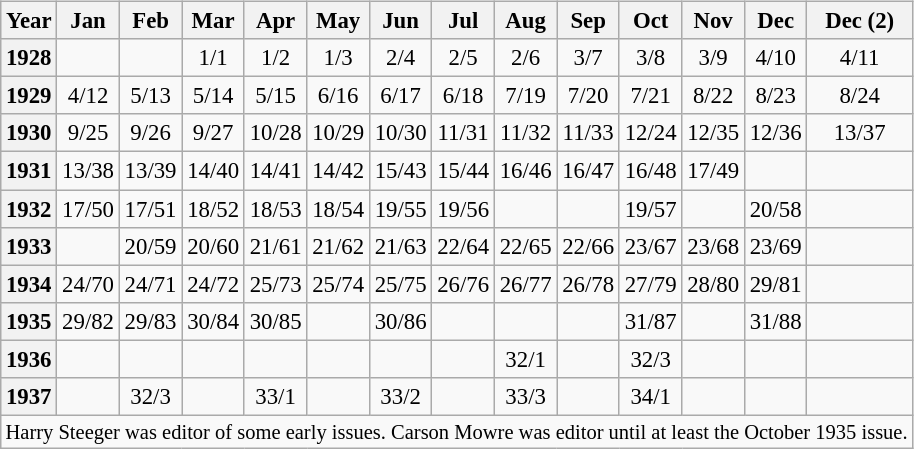<table class="wikitable" style="font-size:95%; text-align:center; float:right; margin-left:1em;">
<tr>
<th scope="col" style="width: 2em;">Year</th>
<th scope="col" style="width: 2em;">Jan</th>
<th scope="col" style="width: 2em;">Feb</th>
<th scope="col" style="width: 2em;">Mar</th>
<th scope="col" style="width: 2em;">Apr</th>
<th scope="col" style="width: 2em;">May</th>
<th scope="col" style="width: 2em;">Jun</th>
<th scope="col" style="width: 2em;">Jul</th>
<th scope="col" style="width: 2em;">Aug</th>
<th scope="col" style="width: 2em;">Sep</th>
<th scope="col" style="width: 2em;">Oct</th>
<th scope="col" style="width: 2em;">Nov</th>
<th scope="col" style="width: 2em;">Dec</th>
<th>Dec (2)</th>
</tr>
<tr>
<th scope="row">1928</th>
<td></td>
<td></td>
<td>1/1</td>
<td>1/2</td>
<td>1/3</td>
<td>2/4</td>
<td>2/5</td>
<td>2/6</td>
<td>3/7</td>
<td>3/8</td>
<td>3/9</td>
<td>4/10</td>
<td>4/11</td>
</tr>
<tr>
<th scope="row">1929</th>
<td>4/12</td>
<td>5/13</td>
<td>5/14</td>
<td>5/15</td>
<td>6/16</td>
<td>6/17</td>
<td>6/18</td>
<td>7/19</td>
<td>7/20</td>
<td>7/21</td>
<td>8/22</td>
<td>8/23</td>
<td>8/24</td>
</tr>
<tr>
<th scope="row">1930</th>
<td>9/25</td>
<td>9/26</td>
<td>9/27</td>
<td>10/28</td>
<td>10/29</td>
<td>10/30</td>
<td>11/31</td>
<td>11/32</td>
<td>11/33</td>
<td>12/24</td>
<td>12/35</td>
<td>12/36</td>
<td>13/37</td>
</tr>
<tr>
<th scope="row">1931</th>
<td>13/38</td>
<td>13/39</td>
<td>14/40</td>
<td>14/41</td>
<td>14/42</td>
<td>15/43</td>
<td>15/44</td>
<td>16/46</td>
<td>16/47</td>
<td>16/48</td>
<td>17/49</td>
<td></td>
<td></td>
</tr>
<tr>
<th scope="row">1932</th>
<td>17/50</td>
<td>17/51</td>
<td>18/52</td>
<td>18/53</td>
<td>18/54</td>
<td>19/55</td>
<td>19/56</td>
<td></td>
<td></td>
<td>19/57</td>
<td></td>
<td>20/58</td>
<td></td>
</tr>
<tr>
<th scope="row">1933</th>
<td></td>
<td>20/59</td>
<td>20/60</td>
<td>21/61</td>
<td>21/62</td>
<td>21/63</td>
<td>22/64</td>
<td>22/65</td>
<td>22/66</td>
<td>23/67</td>
<td>23/68</td>
<td>23/69</td>
<td></td>
</tr>
<tr>
<th scope="row">1934</th>
<td>24/70</td>
<td>24/71</td>
<td>24/72</td>
<td>25/73</td>
<td>25/74</td>
<td>25/75</td>
<td>26/76</td>
<td>26/77</td>
<td>26/78</td>
<td>27/79</td>
<td>28/80</td>
<td>29/81</td>
<td></td>
</tr>
<tr>
<th scope="row">1935</th>
<td>29/82</td>
<td>29/83</td>
<td>30/84</td>
<td>30/85</td>
<td></td>
<td>30/86</td>
<td></td>
<td></td>
<td></td>
<td>31/87</td>
<td></td>
<td>31/88</td>
<td></td>
</tr>
<tr>
<th scope="row">1936</th>
<td></td>
<td></td>
<td></td>
<td></td>
<td></td>
<td></td>
<td></td>
<td>32/1</td>
<td></td>
<td>32/3</td>
<td></td>
<td></td>
<td></td>
</tr>
<tr>
<th scope="row">1937</th>
<td></td>
<td>32/3</td>
<td></td>
<td>33/1</td>
<td></td>
<td>33/2</td>
<td></td>
<td>33/3</td>
<td></td>
<td>34/1</td>
<td></td>
<td></td>
<td></td>
</tr>
<tr>
<td colspan="14" style="font-size:90%; text-align:left;">Harry Steeger was editor of some early issues.  Carson Mowre was editor until at least the October 1935 issue.</td>
</tr>
</table>
